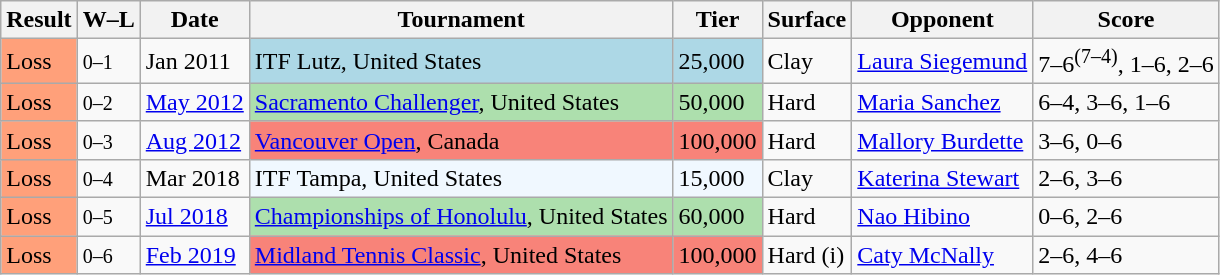<table class="sortable wikitable">
<tr>
<th>Result</th>
<th class="unsortable">W–L</th>
<th>Date</th>
<th>Tournament</th>
<th>Tier</th>
<th>Surface</th>
<th>Opponent</th>
<th class="unsortable">Score</th>
</tr>
<tr>
<td style="background:#ffa07a;">Loss</td>
<td><small>0–1</small></td>
<td>Jan 2011</td>
<td style="background:lightblue;">ITF Lutz, United States</td>
<td style="background:lightblue;">25,000</td>
<td>Clay</td>
<td> <a href='#'>Laura Siegemund</a></td>
<td>7–6<sup>(7–4)</sup>, 1–6, 2–6</td>
</tr>
<tr>
<td style="background:#ffa07a;">Loss</td>
<td><small>0–2</small></td>
<td><a href='#'>May 2012</a></td>
<td style="background:#addfad;"><a href='#'>Sacramento Challenger</a>, United States</td>
<td style="background:#addfad;">50,000</td>
<td>Hard</td>
<td> <a href='#'>Maria Sanchez</a></td>
<td>6–4, 3–6, 1–6</td>
</tr>
<tr>
<td style="background:#ffa07a;">Loss</td>
<td><small>0–3</small></td>
<td><a href='#'>Aug 2012</a></td>
<td style="background:#f88379;"><a href='#'>Vancouver Open</a>, Canada</td>
<td style="background:#f88379;">100,000</td>
<td>Hard</td>
<td> <a href='#'>Mallory Burdette</a></td>
<td>3–6, 0–6</td>
</tr>
<tr>
<td style="background:#ffa07a;">Loss</td>
<td><small>0–4</small></td>
<td>Mar 2018</td>
<td style="background:#f0f8ff;">ITF Tampa, United States</td>
<td style="background:#f0f8ff;">15,000</td>
<td>Clay</td>
<td> <a href='#'>Katerina Stewart</a></td>
<td>2–6, 3–6</td>
</tr>
<tr>
<td style="background:#ffa07a;">Loss</td>
<td><small>0–5</small></td>
<td><a href='#'>Jul 2018</a></td>
<td style="background:#addfad;"><a href='#'>Championships of Honolulu</a>, United States</td>
<td style="background:#addfad;">60,000</td>
<td>Hard</td>
<td> <a href='#'>Nao Hibino</a></td>
<td>0–6, 2–6</td>
</tr>
<tr>
<td style="background:#ffa07a;">Loss</td>
<td><small>0–6</small></td>
<td><a href='#'>Feb 2019</a></td>
<td style="background:#f88379;"><a href='#'>Midland Tennis Classic</a>, United States</td>
<td style="background:#f88379;">100,000</td>
<td>Hard (i)</td>
<td> <a href='#'>Caty McNally</a></td>
<td>2–6, 4–6</td>
</tr>
</table>
